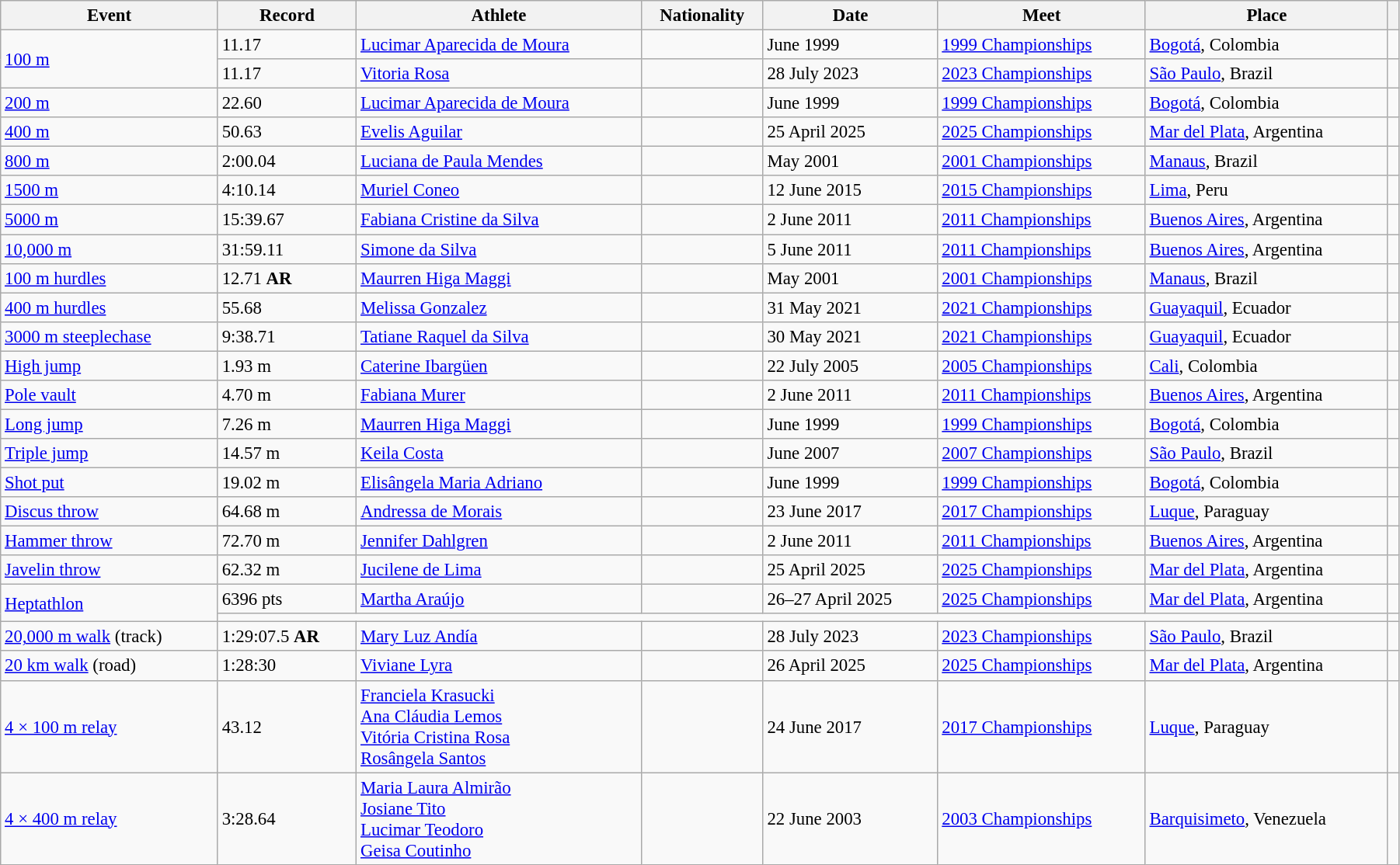<table class="wikitable" style="font-size:95%; width: 95%;">
<tr>
<th>Event</th>
<th>Record</th>
<th>Athlete</th>
<th>Nationality</th>
<th>Date</th>
<th>Meet</th>
<th>Place</th>
<th></th>
</tr>
<tr>
<td rowspan=2><a href='#'>100 m</a></td>
<td>11.17  </td>
<td><a href='#'>Lucimar Aparecida de Moura</a></td>
<td></td>
<td>June 1999</td>
<td><a href='#'>1999 Championships</a></td>
<td><a href='#'>Bogotá</a>, Colombia</td>
<td></td>
</tr>
<tr>
<td>11.17 </td>
<td><a href='#'>Vitoria Rosa</a></td>
<td></td>
<td>28 July 2023</td>
<td><a href='#'>2023 Championships</a></td>
<td><a href='#'>São Paulo</a>, Brazil</td>
<td></td>
</tr>
<tr>
<td><a href='#'>200 m</a></td>
<td>22.60  </td>
<td><a href='#'>Lucimar Aparecida de Moura</a></td>
<td></td>
<td>June 1999</td>
<td><a href='#'>1999 Championships</a></td>
<td><a href='#'>Bogotá</a>, Colombia</td>
<td></td>
</tr>
<tr>
<td><a href='#'>400 m</a></td>
<td>50.63</td>
<td><a href='#'>Evelis Aguilar</a></td>
<td></td>
<td>25 April 2025</td>
<td><a href='#'>2025 Championships</a></td>
<td><a href='#'>Mar del Plata</a>, Argentina</td>
<td></td>
</tr>
<tr>
<td><a href='#'>800 m</a></td>
<td>2:00.04</td>
<td><a href='#'>Luciana de Paula Mendes</a></td>
<td></td>
<td>May 2001</td>
<td><a href='#'>2001 Championships</a></td>
<td><a href='#'>Manaus</a>, Brazil</td>
<td></td>
</tr>
<tr>
<td><a href='#'>1500 m</a></td>
<td>4:10.14</td>
<td><a href='#'>Muriel Coneo</a></td>
<td></td>
<td>12 June 2015</td>
<td><a href='#'>2015 Championships</a></td>
<td><a href='#'>Lima</a>, Peru</td>
<td></td>
</tr>
<tr>
<td><a href='#'>5000 m</a></td>
<td>15:39.67</td>
<td><a href='#'>Fabiana Cristine da Silva</a></td>
<td></td>
<td>2 June 2011</td>
<td><a href='#'>2011 Championships</a></td>
<td><a href='#'>Buenos Aires</a>, Argentina</td>
<td></td>
</tr>
<tr>
<td><a href='#'>10,000 m</a></td>
<td>31:59.11</td>
<td><a href='#'>Simone da Silva</a></td>
<td></td>
<td>5 June 2011</td>
<td><a href='#'>2011 Championships</a></td>
<td><a href='#'>Buenos Aires</a>, Argentina</td>
<td></td>
</tr>
<tr>
<td><a href='#'>100 m hurdles</a></td>
<td>12.71 <strong>AR</strong></td>
<td><a href='#'>Maurren Higa Maggi</a></td>
<td></td>
<td>May 2001</td>
<td><a href='#'>2001 Championships</a></td>
<td><a href='#'>Manaus</a>, Brazil</td>
<td></td>
</tr>
<tr>
<td><a href='#'>400 m hurdles</a></td>
<td>55.68</td>
<td><a href='#'>Melissa Gonzalez</a></td>
<td></td>
<td>31 May 2021</td>
<td><a href='#'>2021 Championships</a></td>
<td><a href='#'>Guayaquil</a>, Ecuador</td>
<td></td>
</tr>
<tr>
<td><a href='#'>3000 m steeplechase</a></td>
<td>9:38.71</td>
<td><a href='#'>Tatiane Raquel da Silva</a></td>
<td></td>
<td>30 May 2021</td>
<td><a href='#'>2021 Championships</a></td>
<td><a href='#'>Guayaquil</a>, Ecuador</td>
<td></td>
</tr>
<tr>
<td><a href='#'>High jump</a></td>
<td>1.93 m</td>
<td><a href='#'>Caterine Ibargüen</a></td>
<td></td>
<td>22 July 2005</td>
<td><a href='#'>2005 Championships</a></td>
<td><a href='#'>Cali</a>, Colombia</td>
<td></td>
</tr>
<tr>
<td><a href='#'>Pole vault</a></td>
<td>4.70 m</td>
<td><a href='#'>Fabiana Murer</a></td>
<td></td>
<td>2 June 2011</td>
<td><a href='#'>2011 Championships</a></td>
<td><a href='#'>Buenos Aires</a>, Argentina</td>
<td></td>
</tr>
<tr>
<td><a href='#'>Long jump</a></td>
<td>7.26 m  </td>
<td><a href='#'>Maurren Higa Maggi</a></td>
<td></td>
<td>June 1999</td>
<td><a href='#'>1999 Championships</a></td>
<td><a href='#'>Bogotá</a>, Colombia</td>
<td></td>
</tr>
<tr>
<td><a href='#'>Triple jump</a></td>
<td>14.57 m</td>
<td><a href='#'>Keila Costa</a></td>
<td></td>
<td>June 2007</td>
<td><a href='#'>2007 Championships</a></td>
<td><a href='#'>São Paulo</a>, Brazil</td>
<td></td>
</tr>
<tr>
<td><a href='#'>Shot put</a></td>
<td>19.02 m </td>
<td><a href='#'>Elisângela Maria Adriano</a></td>
<td></td>
<td>June 1999</td>
<td><a href='#'>1999 Championships</a></td>
<td><a href='#'>Bogotá</a>, Colombia</td>
<td></td>
</tr>
<tr>
<td><a href='#'>Discus throw</a></td>
<td>64.68 m</td>
<td><a href='#'>Andressa de Morais</a></td>
<td></td>
<td>23 June 2017</td>
<td><a href='#'>2017 Championships</a></td>
<td><a href='#'>Luque</a>, Paraguay</td>
<td></td>
</tr>
<tr>
<td><a href='#'>Hammer throw</a></td>
<td>72.70 m</td>
<td><a href='#'>Jennifer Dahlgren</a></td>
<td></td>
<td>2 June 2011</td>
<td><a href='#'>2011 Championships</a></td>
<td><a href='#'>Buenos Aires</a>, Argentina</td>
<td></td>
</tr>
<tr>
<td><a href='#'>Javelin throw</a></td>
<td>62.32 m</td>
<td><a href='#'>Jucilene de Lima</a></td>
<td></td>
<td>25 April 2025</td>
<td><a href='#'>2025 Championships</a></td>
<td><a href='#'>Mar del Plata</a>, Argentina</td>
<td></td>
</tr>
<tr>
<td rowspan=2><a href='#'>Heptathlon</a></td>
<td>6396 pts</td>
<td><a href='#'>Martha Araújo</a></td>
<td></td>
<td>26–27 April 2025</td>
<td><a href='#'>2025 Championships</a></td>
<td><a href='#'>Mar del Plata</a>, Argentina</td>
<td></td>
</tr>
<tr>
<td colspan=6></td>
</tr>
<tr>
<td><a href='#'>20,000 m walk</a> (track)</td>
<td>1:29:07.5 <strong>AR</strong></td>
<td><a href='#'>Mary Luz Andía</a></td>
<td></td>
<td>28 July 2023</td>
<td><a href='#'>2023 Championships</a></td>
<td><a href='#'>São Paulo</a>, Brazil</td>
<td></td>
</tr>
<tr>
<td><a href='#'>20 km walk</a> (road)</td>
<td>1:28:30</td>
<td><a href='#'>Viviane Lyra</a></td>
<td></td>
<td>26 April 2025</td>
<td><a href='#'>2025 Championships</a></td>
<td><a href='#'>Mar del Plata</a>, Argentina</td>
<td></td>
</tr>
<tr>
<td><a href='#'>4 × 100 m relay</a></td>
<td>43.12</td>
<td><a href='#'>Franciela Krasucki</a><br><a href='#'>Ana Cláudia Lemos</a><br><a href='#'>Vitória Cristina Rosa</a><br><a href='#'>Rosângela Santos</a></td>
<td></td>
<td>24 June 2017</td>
<td><a href='#'>2017 Championships</a></td>
<td><a href='#'>Luque</a>, Paraguay</td>
<td></td>
</tr>
<tr>
<td><a href='#'>4 × 400 m relay</a></td>
<td>3:28.64</td>
<td><a href='#'>Maria Laura Almirão</a> <br> <a href='#'>Josiane Tito</a> <br> <a href='#'>Lucimar Teodoro</a> <br> <a href='#'>Geisa Coutinho</a></td>
<td></td>
<td>22 June 2003</td>
<td><a href='#'>2003 Championships</a></td>
<td><a href='#'>Barquisimeto</a>, Venezuela</td>
<td></td>
</tr>
</table>
